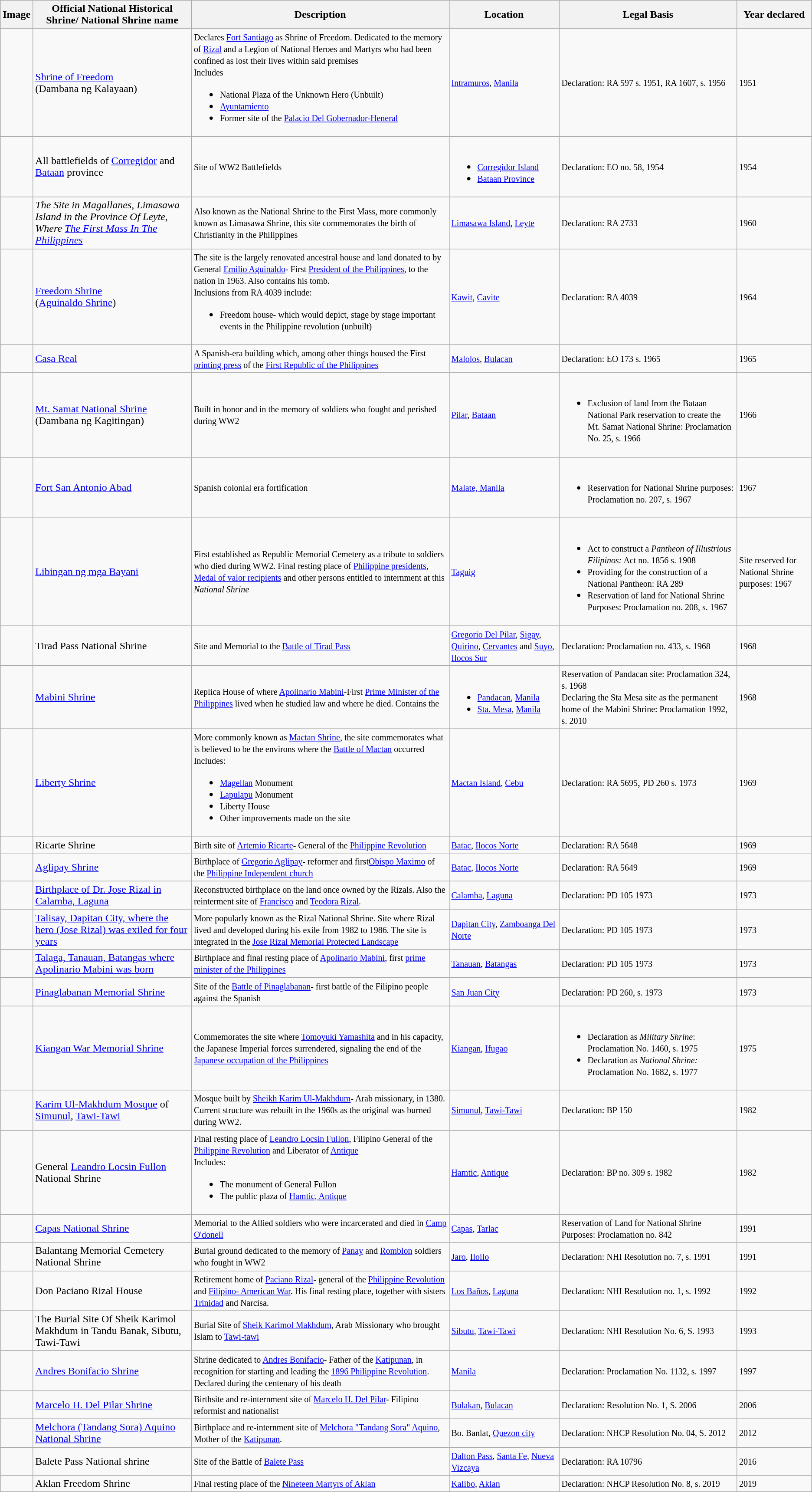<table class="wikitable sortable">
<tr>
<th>Image</th>
<th>Official National Historical Shrine/ National Shrine name</th>
<th>Description</th>
<th>Location</th>
<th>Legal Basis</th>
<th>Year declared</th>
</tr>
<tr>
<td></td>
<td><a href='#'>Shrine of Freedom</a><br>(Dambana ng Kalayaan)</td>
<td><small>Declares <a href='#'>Fort Santiago</a> as Shrine of Freedom. Dedicated to the memory of <a href='#'>Rizal</a> and a Legion of National Heroes and Martyrs who had been confined as lost their lives within said premises</small><br><small>Includes</small><ul><li><small>National Plaza of the Unknown Hero (Unbuilt)</small></li><li><small><a href='#'>Ayuntamiento</a></small></li><li><small>Former site of the <a href='#'>Palacio Del Gobernador-Heneral</a></small></li></ul></td>
<td><small><a href='#'>Intramuros</a>, <a href='#'>Manila</a></small></td>
<td><small>Declaration: RA 597 s. 1951, RA 1607, s. 1956</small></td>
<td><small>1951</small></td>
</tr>
<tr>
<td></td>
<td>All battlefields of <a href='#'>Corregidor</a> and <a href='#'>Bataan</a> province</td>
<td><small>Site of WW2 Battlefields</small></td>
<td><br><ul><li><small><a href='#'>Corregidor Island</a></small></li><li><small><a href='#'>Bataan Province</a></small></li></ul></td>
<td><small>Declaration: EO no. 58, 1954</small></td>
<td><small>1954</small></td>
</tr>
<tr>
<td></td>
<td><em>The Site in Magallanes, Limasawa Island in the Province Of Leyte, Where <a href='#'>The First Mass In The Philippines</a></em></td>
<td><small>Also known as the National Shrine to the First Mass, more commonly known as Limasawa Shrine, this site commemorates the birth of Christianity in the Philippines</small></td>
<td><small><a href='#'>Limasawa Island</a>, <a href='#'>Leyte</a></small></td>
<td><small>Declaration: RA 2733</small></td>
<td><small>1960</small></td>
</tr>
<tr>
<td></td>
<td><a href='#'>Freedom Shrine</a><br>(<a href='#'>Aguinaldo Shrine</a>)</td>
<td><small>The site is the largely renovated ancestral house and land donated to by General <a href='#'>Emilio Aguinaldo</a>- First <a href='#'>President of the Philippines</a>, to the nation in 1963. Also contains his tomb.</small><br><small>Inclusions from RA 4039 include:</small><ul><li><small>Freedom house- which would depict, stage by stage important events in the Philippine revolution (unbuilt)</small></li></ul></td>
<td><small><a href='#'>Kawit</a>, <a href='#'>Cavite</a></small></td>
<td><small>Declaration: RA 4039</small></td>
<td><small>1964</small></td>
</tr>
<tr>
<td></td>
<td><a href='#'>Casa Real</a></td>
<td><small>A Spanish-era building which, among other things housed the First <a href='#'>printing press</a> of the <a href='#'>First Republic of the Philippines</a></small></td>
<td><small><a href='#'>Malolos</a>, <a href='#'>Bulacan</a></small></td>
<td><small>Declaration: EO 173 s. 1965</small></td>
<td><small>1965</small></td>
</tr>
<tr>
<td></td>
<td><a href='#'>Mt. Samat National Shrine</a> (Dambana ng Kagitingan)</td>
<td><small>Built in honor and in the memory of soldiers who fought and perished during WW2</small></td>
<td><small><a href='#'>Pilar</a>, <a href='#'>Bataan</a></small></td>
<td><br><ul><li><small>Exclusion of land from the Bataan National Park reservation to create the Mt. Samat National Shrine:  Proclamation No. 25, s. 1966</small></li></ul></td>
<td><small>1966</small></td>
</tr>
<tr>
<td></td>
<td><a href='#'>Fort San Antonio Abad</a></td>
<td><small>Spanish colonial era fortification</small></td>
<td><a href='#'><small>Malate, Manila</small></a></td>
<td><br><ul><li><small>Reservation for National Shrine purposes: Proclamation no. 207, s. 1967</small></li></ul></td>
<td><small>1967</small></td>
</tr>
<tr>
<td></td>
<td><a href='#'>Libingan ng mga Bayani</a></td>
<td><small>First established as Republic Memorial Cemetery as a tribute to soldiers who died during WW2. Final resting place of <a href='#'>Philippine presidents</a>, <a href='#'>Medal of valor recipients</a> and other persons entitled to internment at this <em>National Shrine</em></small></td>
<td><small><a href='#'>Taguig</a></small></td>
<td><br><ul><li><small>Act to construct a <em>Pantheon of Illustrious Filipinos:</em> Act no. 1856 s. 1908</small></li><li><small>Providing for the construction of a National Pantheon: RA 289</small></li><li><small>Reservation of land for National Shrine Purposes: Proclamation no. 208, s. 1967</small></li></ul></td>
<td><small>Site reserved for National Shrine purposes: 1967</small></td>
</tr>
<tr>
<td></td>
<td>Tirad Pass National Shrine</td>
<td><small>Site and Memorial to the <a href='#'>Battle of Tirad Pass</a></small></td>
<td><small><a href='#'>Gregorio Del Pilar</a>, <a href='#'>Sigay</a>, <a href='#'>Quirino</a>, <a href='#'>Cervantes</a> and <a href='#'>Suyo</a>, <a href='#'>Ilocos Sur</a></small></td>
<td><small>Declaration: Proclamation no. 433, s. 1968</small></td>
<td><small>1968</small></td>
</tr>
<tr>
<td></td>
<td><a href='#'>Mabini Shrine</a></td>
<td><small>Replica House of  where <a href='#'>Apolinario Mabini</a>-First <a href='#'>Prime Minister of the Philippines</a> lived when he studied law and where he died. Contains the</small></td>
<td><br><ul><li><small><a href='#'>Pandacan</a>, <a href='#'>Manila</a></small></li><li><small><a href='#'>Sta. Mesa</a>, <a href='#'>Manila</a> </small></li></ul></td>
<td><small>Reservation of Pandacan site: Proclamation 324, s. 1968</small><br><small>Declaring the Sta Mesa site as the permanent home of the Mabini Shrine: Proclamation 1992, s. 2010 </small></td>
<td><small>1968</small></td>
</tr>
<tr>
<td></td>
<td><a href='#'>Liberty Shrine</a></td>
<td><small>More commonly known as <a href='#'>Mactan Shrine</a>, the site commemorates what is believed to be the environs where the <a href='#'>Battle of Mactan</a> occurred</small><br><small>Includes:</small><ul><li><small><a href='#'>Magellan</a> Monument</small></li><li><small><a href='#'>Lapulapu</a> Monument</small></li><li><small>Liberty House</small></li><li><small>Other improvements made on the site</small></li></ul></td>
<td><small><a href='#'>Mactan Island</a>, <a href='#'>Cebu</a></small></td>
<td><small>Declaration: RA  5695</small>, <small>PD 260 s. 1973</small></td>
<td><small>1969</small></td>
</tr>
<tr>
<td></td>
<td>Ricarte Shrine</td>
<td><small>Birth site of <a href='#'>Artemio Ricarte</a>- General of the <a href='#'>Philippine Revolution</a></small></td>
<td><small><a href='#'>Batac</a>, <a href='#'>Ilocos Norte</a></small></td>
<td><small>Declaration: RA 5648</small></td>
<td><small>1969</small></td>
</tr>
<tr>
<td></td>
<td><a href='#'>Aglipay Shrine</a></td>
<td><small>Birthplace of <a href='#'>Gregorio Aglipay</a>- reformer and first<a href='#'>Obispo Maximo</a> of the <a href='#'>Philippine Independent church</a></small></td>
<td><small><a href='#'>Batac</a>, <a href='#'>Ilocos Norte</a></small></td>
<td><small>Declaration: RA 5649</small></td>
<td><small>1969</small></td>
</tr>
<tr>
<td></td>
<td><a href='#'>Birthplace of Dr. Jose Rizal in Calamba, Laguna</a></td>
<td><small>Reconstructed birthplace on the land once owned by the Rizals. Also the  reinterment site of <a href='#'>Francisco</a> and <a href='#'>Teodora Rizal</a>.</small></td>
<td><small><a href='#'>Calamba</a>, <a href='#'>Laguna</a></small></td>
<td><small>Declaration: PD 105 1973</small></td>
<td><small>1973</small></td>
</tr>
<tr>
<td></td>
<td><a href='#'>Talisay, Dapitan City, where the hero (Jose Rizal) was exiled for four years</a></td>
<td><small>More popularly known as the Rizal National Shrine. Site where Rizal lived and developed during his exile from 1982 to 1986. The site is integrated in the <a href='#'>Jose Rizal Memorial Protected Landscape</a></small></td>
<td><small><a href='#'>Dapitan City</a>, <a href='#'>Zamboanga Del Norte</a></small></td>
<td><small>Declaration: PD 105 1973</small></td>
<td><small>1973</small></td>
</tr>
<tr>
<td></td>
<td><a href='#'>Talaga, Tanauan, Batangas where Apolinario Mabini was born</a></td>
<td><small>Birthplace and final resting place of <a href='#'>Apolinario Mabini</a>, first <a href='#'>prime minister of the Philippines</a></small></td>
<td><small><a href='#'>Tanauan</a>, <a href='#'>Batangas</a></small></td>
<td><small>Declaration: PD 105 1973</small></td>
<td><small>1973</small></td>
</tr>
<tr>
<td></td>
<td><a href='#'>Pinaglabanan Memorial Shrine</a></td>
<td><small>Site of the <a href='#'>Battle of Pinaglabanan</a>- first battle of the Filipino people against the Spanish</small></td>
<td><small><a href='#'>San Juan City</a></small></td>
<td><small>Declaration: PD 260, s. 1973</small></td>
<td><small>1973</small></td>
</tr>
<tr>
<td></td>
<td><a href='#'>Kiangan War Memorial Shrine</a></td>
<td><small>Commemorates the site where <a href='#'>Tomoyuki Yamashita</a> and in his capacity, the Japanese Imperial forces surrendered, signaling the end of the <a href='#'>Japanese occupation of the Philippines</a></small></td>
<td><small><a href='#'>Kiangan</a>, <a href='#'>Ifugao</a></small></td>
<td><br><ul><li><small>Declaration as <em>Military Shrine</em>: Proclamation No. 1460, s. 1975</small></li><li><small>Declaration as <em>National Shrine:</em>  Proclamation No. 1682, s. 1977</small></li></ul></td>
<td><small>1975</small></td>
</tr>
<tr>
<td></td>
<td><a href='#'>Karim Ul-Makhdum Mosque</a> of <a href='#'>Simunul</a>, <a href='#'>Tawi-Tawi</a></td>
<td><small>Mosque built by <a href='#'>Sheikh Karim Ul-Makhdum</a>- Arab missionary, in 1380. Current structure was rebuilt in the 1960s as the original was burned during WW2.</small></td>
<td><small><a href='#'>Simunul</a>, <a href='#'>Tawi-Tawi</a></small></td>
<td><small>Declaration: BP 150</small></td>
<td><small>1982</small></td>
</tr>
<tr>
<td></td>
<td>General <a href='#'>Leandro Locsin Fullon</a> National Shrine</td>
<td><small>Final resting place of <a href='#'>Leandro Locsin Fullon</a>, Filipino General of the <a href='#'>Philippine Revolution</a> and Liberator of <a href='#'>Antique</a></small><br><small>Includes:</small><ul><li><small>The monument of General Fullon</small></li><li><small>The public plaza of <a href='#'>Hamtic, Antique</a></small></li></ul></td>
<td><small><a href='#'>Hamtic</a>, <a href='#'>Antique</a></small></td>
<td><small>Declaration: BP no. 309 s. 1982</small></td>
<td><small>1982</small></td>
</tr>
<tr>
<td></td>
<td><a href='#'>Capas National Shrine</a></td>
<td><small>Memorial to the Allied soldiers who were incarcerated and died in <a href='#'>Camp O'donell</a></small></td>
<td><small><a href='#'>Capas</a>, <a href='#'>Tarlac</a></small></td>
<td><small>Reservation of Land for National Shrine Purposes: Proclamation no. 842 </small></td>
<td><small>1991</small></td>
</tr>
<tr>
<td></td>
<td>Balantang Memorial Cemetery National Shrine </td>
<td><small>Burial ground dedicated to the memory of <a href='#'>Panay</a> and <a href='#'>Romblon</a> soldiers who fought in WW2</small></td>
<td><small><a href='#'>Jaro</a>, <a href='#'>Iloilo</a></small></td>
<td><small>Declaration: NHI Resolution no. 7, s. 1991</small></td>
<td><small>1991</small></td>
</tr>
<tr>
<td></td>
<td>Don Paciano Rizal House</td>
<td><small>Retirement home of <a href='#'>Paciano Rizal</a>- general of the <a href='#'>Philippine Revolution</a> and <a href='#'>Filipino- American War</a>. His final resting place, together with sisters <a href='#'>Trinidad</a> and Narcisa.</small></td>
<td><small><a href='#'>Los Baños</a>, <a href='#'>Laguna</a></small></td>
<td><small>Declaration: NHI Resolution no. 1, s. 1992</small></td>
<td><small>1992</small></td>
</tr>
<tr>
<td></td>
<td>The Burial Site Of Sheik Karimol Makhdum in Tandu Banak, Sibutu, Tawi-Tawi</td>
<td><small>Burial Site of <a href='#'>Sheik Karimol Makhdum</a>, Arab Missionary who brought Islam to <a href='#'>Tawi-tawi</a></small></td>
<td><small><a href='#'>Sibutu</a>, <a href='#'>Tawi-Tawi</a></small></td>
<td><small>Declaration: NHI Resolution No. 6, S. 1993</small></td>
<td><small>1993</small></td>
</tr>
<tr>
<td></td>
<td><a href='#'>Andres Bonifacio Shrine</a></td>
<td><small>Shrine dedicated to <a href='#'>Andres Bonifacio</a>- Father of the <a href='#'>Katipunan</a>, in recognition for starting and leading the <a href='#'>1896 Philippine Revolution</a>. Declared during the centenary of his death</small></td>
<td><small><a href='#'>Manila</a></small></td>
<td><small>Declaration: Proclamation No. 1132, s. 1997</small></td>
<td><small>1997</small></td>
</tr>
<tr>
<td></td>
<td><a href='#'>Marcelo H. Del Pilar Shrine</a></td>
<td><small>Birthsite and re-internment site of <a href='#'>Marcelo H. Del Pilar</a>- Filipino reformist and nationalist</small></td>
<td><small><a href='#'>Bulakan</a>, <a href='#'>Bulacan</a></small></td>
<td><small>Declaration: Resolution No. 1, S. 2006</small></td>
<td><small>2006</small></td>
</tr>
<tr>
<td></td>
<td><a href='#'>Melchora (Tandang Sora) Aquino National Shrine</a></td>
<td><small>Birthplace  and re-internment site of <a href='#'>Melchora "Tandang Sora" Aquino</a>, Mother of the <a href='#'>Katipunan</a>.</small></td>
<td><small>Bo. Banlat, <a href='#'>Quezon city</a></small></td>
<td><small>Declaration: NHCP Resolution No. 04, S. 2012</small></td>
<td><small>2012</small></td>
</tr>
<tr>
<td></td>
<td>Balete Pass National shrine</td>
<td><small>Site of the Battle of <a href='#'>Balete Pass</a></small></td>
<td><small><a href='#'>Dalton Pass</a>, <a href='#'>Santa Fe</a>, <a href='#'>Nueva Vizcaya</a></small></td>
<td><small>Declaration: RA 10796</small></td>
<td><small>2016</small></td>
</tr>
<tr>
<td></td>
<td>Aklan Freedom Shrine</td>
<td><small>Final resting place of the <a href='#'>Nineteen Martyrs of Aklan</a></small></td>
<td><small><a href='#'>Kalibo</a>, <a href='#'>Aklan</a></small></td>
<td><small>Declaration: NHCP Resolution No. 8, s. 2019</small></td>
<td><small>2019</small></td>
</tr>
</table>
